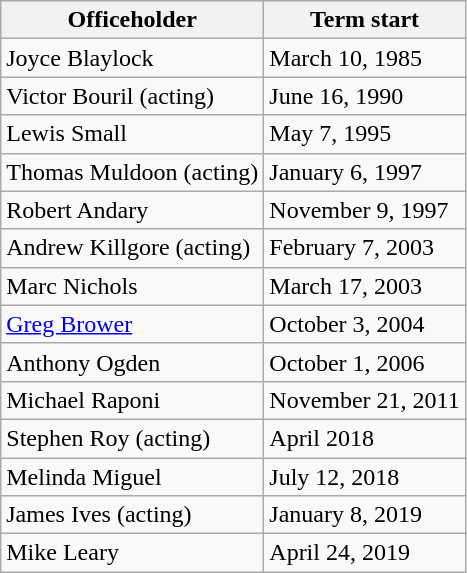<table class="wikitable sortable">
<tr style="vertical-align:bottom;">
<th>Officeholder</th>
<th>Term start</th>
</tr>
<tr>
<td>Joyce Blaylock</td>
<td>March 10, 1985</td>
</tr>
<tr>
<td>Victor Bouril (acting)</td>
<td>June 16, 1990</td>
</tr>
<tr>
<td>Lewis Small</td>
<td>May 7, 1995</td>
</tr>
<tr>
<td>Thomas Muldoon (acting)</td>
<td>January 6, 1997</td>
</tr>
<tr>
<td>Robert Andary</td>
<td>November 9, 1997</td>
</tr>
<tr>
<td>Andrew Killgore (acting)</td>
<td>February 7, 2003</td>
</tr>
<tr>
<td>Marc Nichols</td>
<td>March 17, 2003</td>
</tr>
<tr>
<td><a href='#'>Greg Brower</a></td>
<td>October 3, 2004</td>
</tr>
<tr>
<td>Anthony Ogden</td>
<td>October 1, 2006</td>
</tr>
<tr>
<td>Michael Raponi</td>
<td>November 21, 2011</td>
</tr>
<tr>
<td>Stephen Roy (acting)</td>
<td>April 2018</td>
</tr>
<tr>
<td>Melinda Miguel</td>
<td>July 12, 2018</td>
</tr>
<tr>
<td>James Ives (acting)</td>
<td>January 8, 2019</td>
</tr>
<tr>
<td>Mike Leary</td>
<td>April 24, 2019</td>
</tr>
</table>
